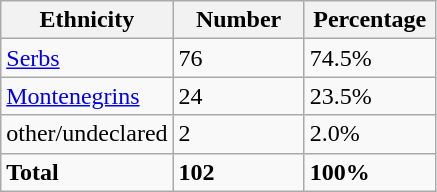<table class="wikitable">
<tr>
<th width="100px">Ethnicity</th>
<th width="80px">Number</th>
<th width="80px">Percentage</th>
</tr>
<tr>
<td><a href='#'>Serbs</a></td>
<td>76</td>
<td>74.5%</td>
</tr>
<tr>
<td><a href='#'>Montenegrins</a></td>
<td>24</td>
<td>23.5%</td>
</tr>
<tr>
<td>other/undeclared</td>
<td>2</td>
<td>2.0%</td>
</tr>
<tr>
<td><strong>Total</strong></td>
<td><strong>102</strong></td>
<td><strong>100%</strong></td>
</tr>
</table>
